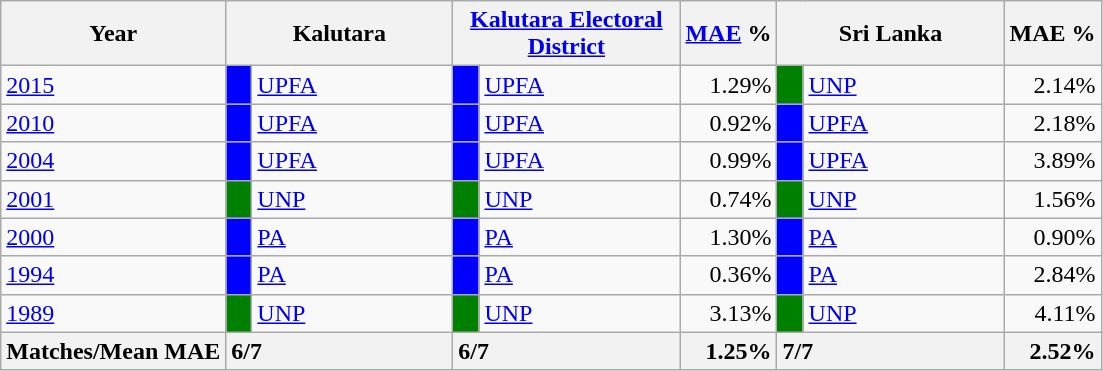<table class="wikitable">
<tr>
<th>Year</th>
<th colspan="2" width="144px">Kalutara</th>
<th colspan="2" width="144px"><a href='#'>Kalutara Electoral District</a></th>
<th><a href='#'>MAE</a> %</th>
<th colspan="2" width="144px">Sri Lanka</th>
<th>MAE %</th>
</tr>
<tr>
<td><a href='#'>2015</a></td>
<td style="background-color:blue;" width="10px"></td>
<td style="text-align:left;"><a href='#'>UPFA</a></td>
<td style="background-color:blue;" width="10px"></td>
<td style="text-align:left;"><a href='#'>UPFA</a></td>
<td style="text-align:right;">1.29%</td>
<td style="background-color:green;" width="10px"></td>
<td style="text-align:left;"><a href='#'>UNP</a></td>
<td style="text-align:right;">2.14%</td>
</tr>
<tr>
<td><a href='#'>2010</a></td>
<td style="background-color:blue;" width="10px"></td>
<td style="text-align:left;"><a href='#'>UPFA</a></td>
<td style="background-color:blue;" width="10px"></td>
<td style="text-align:left;"><a href='#'>UPFA</a></td>
<td style="text-align:right;">0.92%</td>
<td style="background-color:blue;" width="10px"></td>
<td style="text-align:left;"><a href='#'>UPFA</a></td>
<td style="text-align:right;">2.18%</td>
</tr>
<tr>
<td><a href='#'>2004</a></td>
<td style="background-color:blue;" width="10px"></td>
<td style="text-align:left;"><a href='#'>UPFA</a></td>
<td style="background-color:blue;" width="10px"></td>
<td style="text-align:left;"><a href='#'>UPFA</a></td>
<td style="text-align:right;">0.99%</td>
<td style="background-color:blue;" width="10px"></td>
<td style="text-align:left;"><a href='#'>UPFA</a></td>
<td style="text-align:right;">3.89%</td>
</tr>
<tr>
<td><a href='#'>2001</a></td>
<td style="background-color:green;" width="10px"></td>
<td style="text-align:left;"><a href='#'>UNP</a></td>
<td style="background-color:green;" width="10px"></td>
<td style="text-align:left;"><a href='#'>UNP</a></td>
<td style="text-align:right;">0.74%</td>
<td style="background-color:green;" width="10px"></td>
<td style="text-align:left;"><a href='#'>UNP</a></td>
<td style="text-align:right;">1.56%</td>
</tr>
<tr>
<td><a href='#'>2000</a></td>
<td style="background-color:blue;" width="10px"></td>
<td style="text-align:left;"><a href='#'>PA</a></td>
<td style="background-color:blue;" width="10px"></td>
<td style="text-align:left;"><a href='#'>PA</a></td>
<td style="text-align:right;">1.30%</td>
<td style="background-color:blue;" width="10px"></td>
<td style="text-align:left;"><a href='#'>PA</a></td>
<td style="text-align:right;">0.90%</td>
</tr>
<tr>
<td><a href='#'>1994</a></td>
<td style="background-color:blue;" width="10px"></td>
<td style="text-align:left;"><a href='#'>PA</a></td>
<td style="background-color:blue;" width="10px"></td>
<td style="text-align:left;"><a href='#'>PA</a></td>
<td style="text-align:right;">0.36%</td>
<td style="background-color:blue;" width="10px"></td>
<td style="text-align:left;"><a href='#'>PA</a></td>
<td style="text-align:right;">2.84%</td>
</tr>
<tr>
<td><a href='#'>1989</a></td>
<td style="background-color:green;" width="10px"></td>
<td style="text-align:left;"><a href='#'>UNP</a></td>
<td style="background-color:green;" width="10px"></td>
<td style="text-align:left;"><a href='#'>UNP</a></td>
<td style="text-align:right;">3.13%</td>
<td style="background-color:green;" width="10px"></td>
<td style="text-align:left;"><a href='#'>UNP</a></td>
<td style="text-align:right;">4.11%</td>
</tr>
<tr>
<th>Matches/Mean MAE</th>
<th style="text-align:left;"colspan="2" width="144px">6/7</th>
<th style="text-align:left;"colspan="2" width="144px">6/7</th>
<th style="text-align:right;">1.25%</th>
<th style="text-align:left;"colspan="2" width="144px">7/7</th>
<th style="text-align:right;">2.52%</th>
</tr>
</table>
